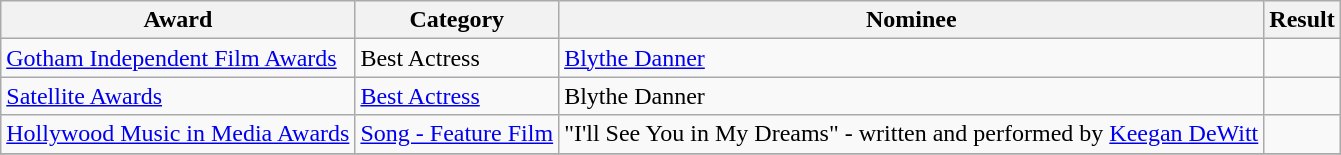<table class="wikitable sortable">
<tr>
<th>Award</th>
<th>Category</th>
<th>Nominee</th>
<th>Result</th>
</tr>
<tr>
<td><a href='#'>Gotham Independent Film Awards</a></td>
<td>Best Actress</td>
<td><a href='#'>Blythe Danner</a></td>
<td></td>
</tr>
<tr>
<td><a href='#'>Satellite Awards</a></td>
<td><a href='#'>Best Actress</a></td>
<td>Blythe Danner</td>
<td></td>
</tr>
<tr>
<td><a href='#'>Hollywood Music in Media Awards</a></td>
<td><a href='#'>Song - Feature Film</a></td>
<td>"I'll See You in My Dreams" - written and performed by <a href='#'>Keegan DeWitt</a></td>
<td></td>
</tr>
<tr>
</tr>
</table>
